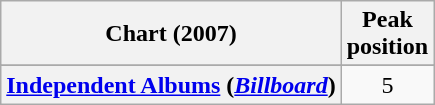<table class="wikitable sortable plainrowheaders">
<tr>
<th scope="col">Chart (2007)</th>
<th scope="col">Peak<br>position</th>
</tr>
<tr>
</tr>
<tr>
<th scope="row"><a href='#'>Independent Albums</a> (<em><a href='#'>Billboard</a></em>)</th>
<td align="center">5</td>
</tr>
</table>
